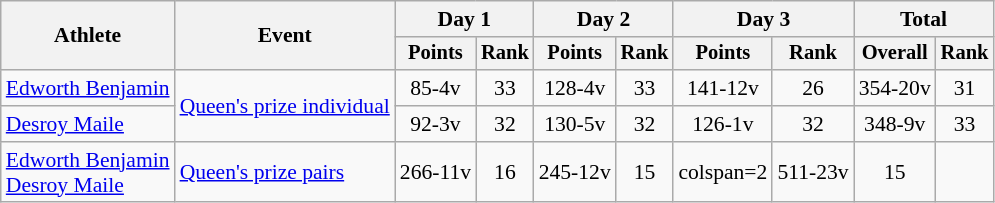<table class="wikitable" style="font-size:90%">
<tr>
<th rowspan=2>Athlete</th>
<th rowspan=2>Event</th>
<th colspan=2>Day 1</th>
<th colspan=2>Day 2</th>
<th colspan=2>Day 3</th>
<th colspan=2>Total</th>
</tr>
<tr style="font-size:95%">
<th>Points</th>
<th>Rank</th>
<th>Points</th>
<th>Rank</th>
<th>Points</th>
<th>Rank</th>
<th>Overall</th>
<th>Rank</th>
</tr>
<tr align=center>
<td align=left><a href='#'>Edworth Benjamin</a></td>
<td align=left rowspan=2><a href='#'>Queen's prize individual</a></td>
<td>85-4v</td>
<td>33</td>
<td>128-4v</td>
<td>33</td>
<td>141-12v</td>
<td>26</td>
<td>354-20v</td>
<td>31</td>
</tr>
<tr align=center>
<td align=left><a href='#'>Desroy Maile</a></td>
<td>92-3v</td>
<td>32</td>
<td>130-5v</td>
<td>32</td>
<td>126-1v</td>
<td>32</td>
<td>348-9v</td>
<td>33</td>
</tr>
<tr align=center>
<td align=left><a href='#'>Edworth Benjamin</a><br><a href='#'>Desroy Maile</a></td>
<td align=left><a href='#'>Queen's prize pairs</a></td>
<td>266-11v</td>
<td>16</td>
<td>245-12v</td>
<td>15</td>
<td>colspan=2 </td>
<td>511-23v</td>
<td>15</td>
</tr>
</table>
